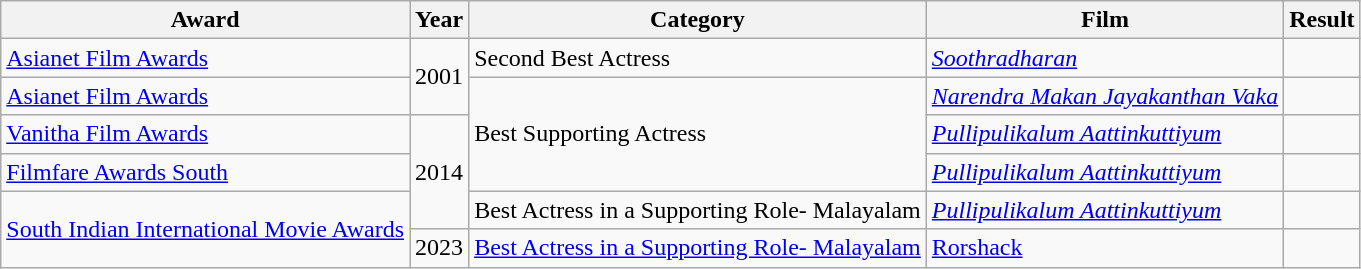<table class="wikitable sortable">
<tr>
<th>Award</th>
<th>Year</th>
<th>Category</th>
<th>Film</th>
<th>Result</th>
</tr>
<tr>
<td><a href='#'>Asianet Film Awards</a></td>
<td rowspan="2">2001</td>
<td>Second Best Actress</td>
<td><em><a href='#'>Soothradharan</a></em></td>
<td></td>
</tr>
<tr>
<td><a href='#'>Asianet Film Awards</a></td>
<td rowspan="3">Best Supporting Actress</td>
<td><em><a href='#'>Narendra Makan Jayakanthan Vaka</a></em></td>
<td></td>
</tr>
<tr>
<td><a href='#'>Vanitha Film Awards</a></td>
<td rowspan="3">2014</td>
<td><em><a href='#'>Pullipulikalum Aattinkuttiyum</a></em></td>
<td></td>
</tr>
<tr>
<td><a href='#'>Filmfare Awards South</a></td>
<td><em><a href='#'>Pullipulikalum Aattinkuttiyum</a></em></td>
<td></td>
</tr>
<tr>
<td Rowspan=2><a href='#'>South Indian International Movie Awards</a></td>
<td>Best Actress in a Supporting Role- Malayalam</td>
<td><em><a href='#'>Pullipulikalum Aattinkuttiyum</a></em></td>
<td></td>
</tr>
<tr>
<td>2023</td>
<td><a href='#'>Best Actress in a Supporting Role- Malayalam</a></td>
<td><a href='#'>Rorshack</a></td>
<td></td>
</tr>
</table>
